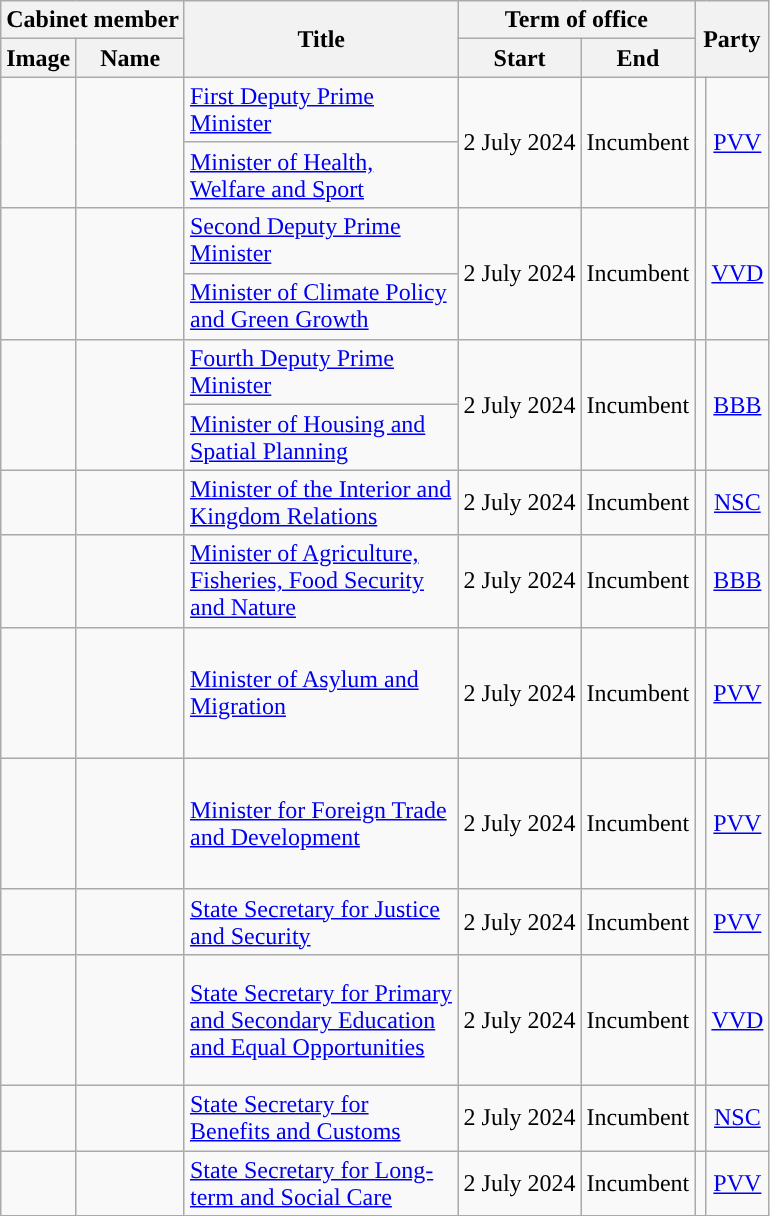<table class="wikitable sortable" style="text-align:left">
<tr>
<th colspan="2">Cabinet member</th>
<th rowspan="2" width="175px">Title</th>
<th colspan="2">Term of office</th>
<th colspan="2" rowspan="2">Party</th>
</tr>
<tr>
<th class="unsortable" width="1px">Image</th>
<th>Name</th>
<th>Start</th>
<th>End</th>
</tr>
<tr>
<td rowspan=2 height="80px"></td>
<td rowspan=2></td>
<td><a href='#'>First Deputy Prime Minister</a></td>
<td rowspan=2 style="text-align:center">2 July 2024</td>
<td rowspan=2 style="text-align:center">Incumbent</td>
<td rowspan=2 style="color:inherit;background:"></td>
<td rowspan=2 style="text-align:center"><a href='#'>PVV</a></td>
</tr>
<tr>
<td><a href='#'>Minister of Health, Welfare and Sport</a></td>
</tr>
<tr>
<td rowspan=2 height="80px"></td>
<td rowspan=2></td>
<td><a href='#'>Second Deputy Prime Minister</a></td>
<td rowspan=2 style="text-align:center">2 July 2024</td>
<td rowspan=2 style="text-align:center">Incumbent</td>
<td rowspan=2 style="color:inherit;background:"></td>
<td rowspan=2 style="text-align:center"><a href='#'>VVD</a></td>
</tr>
<tr>
<td><a href='#'>Minister of Climate Policy and Green Growth</a></td>
</tr>
<tr>
<td rowspan=2 height="80px"></td>
<td rowspan=2></td>
<td><a href='#'>Fourth Deputy Prime Minister</a></td>
<td rowspan=2 style="text-align:center">2 July 2024</td>
<td rowspan=2 style="text-align:center">Incumbent</td>
<td rowspan=2 style="color:inherit;background:"></td>
<td rowspan=2 style="text-align:center"><a href='#'>BBB</a></td>
</tr>
<tr>
<td><a href='#'>Minister of Housing and Spatial Planning</a></td>
</tr>
<tr>
<td></td>
<td></td>
<td><a href='#'>Minister of the Interior and Kingdom Relations</a></td>
<td style="text-align:center">2 July 2024</td>
<td style="text-align:center">Incumbent</td>
<td style="color:inherit;background:"></td>
<td style="text-align:center"><a href='#'>NSC</a></td>
</tr>
<tr>
<td></td>
<td></td>
<td><a href='#'>Minister of Agriculture, Fisheries, Food Security and Nature</a></td>
<td style="text-align:center">2 July 2024</td>
<td style="text-align:center">Incumbent</td>
<td style="color:inherit;background:"></td>
<td style="text-align:center"><a href='#'>BBB</a></td>
</tr>
<tr>
<td height="80px"></td>
<td></td>
<td><a href='#'>Minister of Asylum and Migration</a></td>
<td style="text-align:center">2 July 2024</td>
<td style="text-align:center">Incumbent</td>
<td style="color:inherit;background:"></td>
<td style="text-align:center"><a href='#'>PVV</a></td>
</tr>
<tr>
<td height="80px"></td>
<td></td>
<td><a href='#'>Minister for Foreign Trade and Development</a></td>
<td style="text-align:center">2 July 2024</td>
<td style="text-align:center">Incumbent</td>
<td style="color:inherit;background:"></td>
<td style="text-align:center"><a href='#'>PVV</a></td>
</tr>
<tr>
<td></td>
<td></td>
<td><a href='#'>State Secretary for Justice and Security</a></td>
<td style="text-align:center">2 July 2024</td>
<td style="text-align:center">Incumbent</td>
<td style="color:inherit;background:"></td>
<td style="text-align:center"><a href='#'>PVV</a></td>
</tr>
<tr>
<td height="80px"></td>
<td></td>
<td><a href='#'>State Secretary for Primary and Secondary Education and Equal Opportunities</a></td>
<td style="text-align:center">2 July 2024</td>
<td style="text-align:center">Incumbent</td>
<td style="color:inherit;background:"></td>
<td style="text-align:center"><a href='#'>VVD</a></td>
</tr>
<tr>
<td></td>
<td></td>
<td><a href='#'>State Secretary for Benefits and Customs</a></td>
<td style="text-align:center">2 July 2024</td>
<td style="text-align:center">Incumbent</td>
<td style="color:inherit;background:"></td>
<td style="text-align:center"><a href='#'>NSC</a></td>
</tr>
<tr>
<td></td>
<td></td>
<td><a href='#'>State Secretary for Long-term and Social Care</a></td>
<td style="text-align:center">2 July 2024</td>
<td style="text-align:center">Incumbent</td>
<td style="color:inherit;background:"></td>
<td style="text-align:center"><a href='#'>PVV</a></td>
</tr>
</table>
